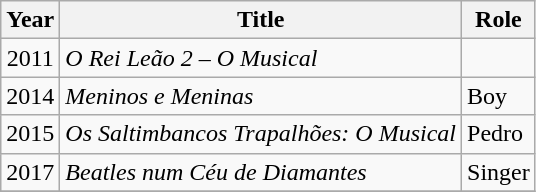<table class="wikitable">
<tr>
<th>Year</th>
<th>Title</th>
<th>Role</th>
</tr>
<tr>
<td style="text-align:center;">2011</td>
<td><em>O Rei Leão 2 – O Musical</em></td>
<td></td>
</tr>
<tr>
<td style="text-align:center;">2014</td>
<td><em>Meninos e Meninas</em></td>
<td>Boy</td>
</tr>
<tr>
<td style="text-align:center;">2015</td>
<td><em>Os Saltimbancos Trapalhões: O Musical</em></td>
<td>Pedro</td>
</tr>
<tr>
<td>2017</td>
<td><em>Beatles num Céu de Diamantes</em></td>
<td>Singer</td>
</tr>
<tr>
</tr>
</table>
